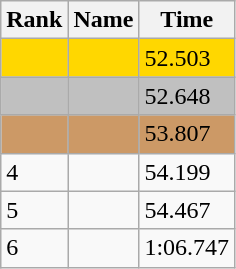<table class="wikitable">
<tr>
<th>Rank</th>
<th>Name</th>
<th>Time</th>
</tr>
<tr style="background:gold;">
<td></td>
<td></td>
<td>52.503</td>
</tr>
<tr style="background:silver;">
<td></td>
<td></td>
<td>52.648</td>
</tr>
<tr style="background:#CC9966;">
<td></td>
<td></td>
<td>53.807</td>
</tr>
<tr>
<td>4</td>
<td></td>
<td>54.199</td>
</tr>
<tr>
<td>5</td>
<td></td>
<td>54.467</td>
</tr>
<tr>
<td>6</td>
<td></td>
<td>1:06.747</td>
</tr>
</table>
